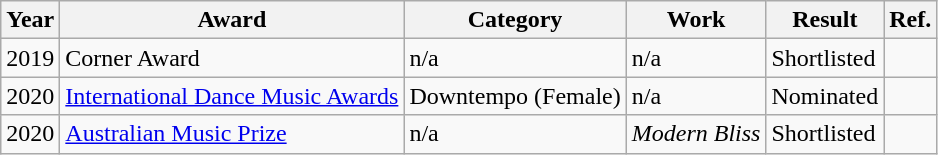<table class="wikitable">
<tr>
<th>Year</th>
<th>Award</th>
<th>Category</th>
<th>Work</th>
<th>Result</th>
<th>Ref.</th>
</tr>
<tr>
<td>2019</td>
<td>Corner Award</td>
<td>n/a</td>
<td>n/a</td>
<td>Shortlisted</td>
<td></td>
</tr>
<tr>
<td>2020</td>
<td><a href='#'>International Dance Music Awards</a></td>
<td>Downtempo (Female)</td>
<td>n/a</td>
<td>Nominated</td>
<td></td>
</tr>
<tr>
<td>2020</td>
<td><a href='#'>Australian Music Prize</a></td>
<td>n/a</td>
<td><em>Modern Bliss</em></td>
<td>Shortlisted</td>
<td></td>
</tr>
</table>
